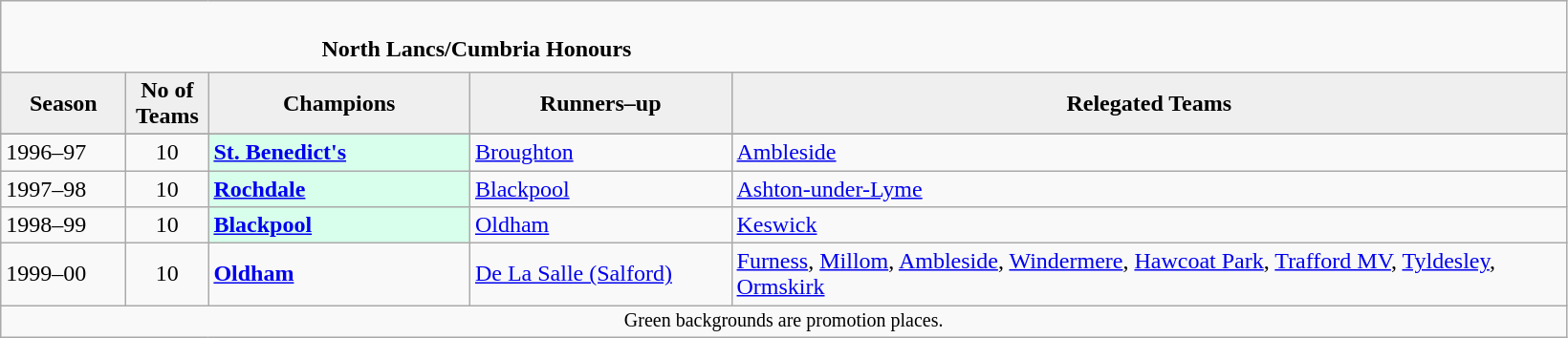<table class="wikitable" style="text-align: left;">
<tr>
<td colspan="11" cellpadding="0" cellspacing="0"><br><table border="0" style="width:100%;" cellpadding="0" cellspacing="0">
<tr>
<td style="width:20%; border:0;"></td>
<td style="border:0;"><strong>North Lancs/Cumbria Honours</strong></td>
<td style="width:20%; border:0;"></td>
</tr>
</table>
</td>
</tr>
<tr>
<th style="background:#efefef; width:80px;">Season</th>
<th style="background:#efefef; width:50px;">No of Teams</th>
<th style="background:#efefef; width:175px;">Champions</th>
<th style="background:#efefef; width:175px;">Runners–up</th>
<th style="background:#efefef; width:575px;">Relegated Teams</th>
</tr>
<tr align=left>
</tr>
<tr>
<td>1996–97</td>
<td style="text-align: center;">10</td>
<td style="background:#d8ffeb;"><strong><a href='#'>St. Benedict's</a></strong></td>
<td><a href='#'>Broughton</a></td>
<td><a href='#'>Ambleside</a></td>
</tr>
<tr>
<td>1997–98</td>
<td style="text-align: center;">10</td>
<td style="background:#d8ffeb;"><strong><a href='#'>Rochdale</a></strong></td>
<td><a href='#'>Blackpool</a></td>
<td><a href='#'>Ashton-under-Lyme</a></td>
</tr>
<tr>
<td>1998–99</td>
<td style="text-align: center;">10</td>
<td style="background:#d8ffeb;"><strong><a href='#'>Blackpool</a></strong></td>
<td><a href='#'>Oldham</a></td>
<td><a href='#'>Keswick</a></td>
</tr>
<tr>
<td>1999–00</td>
<td style="text-align: center;">10</td>
<td><strong><a href='#'>Oldham</a></strong></td>
<td><a href='#'>De La Salle (Salford)</a></td>
<td><a href='#'>Furness</a>, <a href='#'>Millom</a>, <a href='#'>Ambleside</a>, <a href='#'>Windermere</a>, <a href='#'>Hawcoat Park</a>, <a href='#'>Trafford MV</a>, <a href='#'>Tyldesley</a>, <a href='#'>Ormskirk</a></td>
</tr>
<tr>
<td colspan="15"  style="border:0; font-size:smaller; text-align:center;">Green backgrounds are promotion places.</td>
</tr>
</table>
